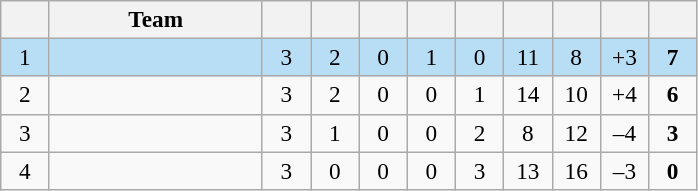<table class="wikitable" style="text-align: center; font-size: 97%;">
<tr>
<th width="25"></th>
<th width="135">Team</th>
<th width="25"></th>
<th width="25"></th>
<th width="25"></th>
<th width="25"></th>
<th width="25"></th>
<th width="25"></th>
<th width="25"></th>
<th width="25"></th>
<th width="25"></th>
</tr>
<tr style="background-color: #b8def6;">
<td>1</td>
<td align=left></td>
<td>3</td>
<td>2</td>
<td>0</td>
<td>1</td>
<td>0</td>
<td>11</td>
<td>8</td>
<td>+3</td>
<td><strong>7</strong></td>
</tr>
<tr>
<td>2</td>
<td align=left></td>
<td>3</td>
<td>2</td>
<td>0</td>
<td>0</td>
<td>1</td>
<td>14</td>
<td>10</td>
<td>+4</td>
<td><strong>6</strong></td>
</tr>
<tr>
<td>3</td>
<td align=left></td>
<td>3</td>
<td>1</td>
<td>0</td>
<td>0</td>
<td>2</td>
<td>8</td>
<td>12</td>
<td>–4</td>
<td><strong>3</strong></td>
</tr>
<tr>
<td>4</td>
<td align=left></td>
<td>3</td>
<td>0</td>
<td>0</td>
<td>0</td>
<td>3</td>
<td>13</td>
<td>16</td>
<td>–3</td>
<td><strong>0</strong></td>
</tr>
</table>
